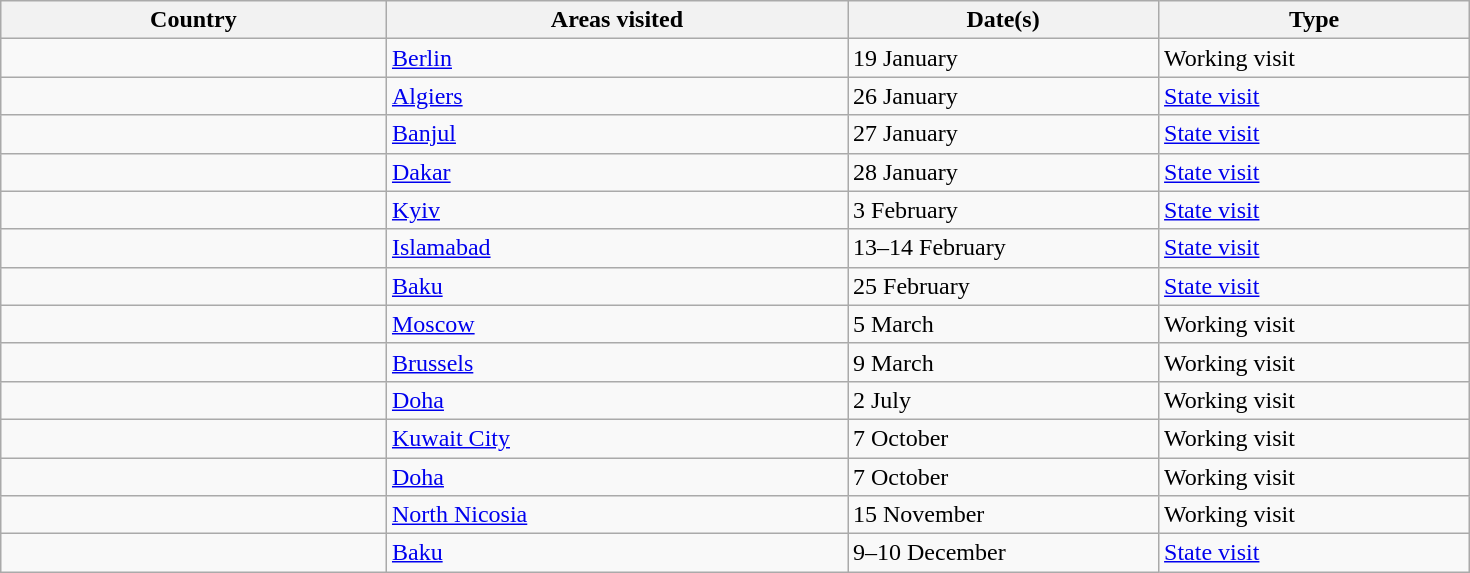<table class="wikitable" style="margin: 1em auto 1em auto">
<tr>
<th width=250>Country</th>
<th width=300>Areas visited</th>
<th width=200>Date(s)</th>
<th width=200>Type</th>
</tr>
<tr>
<td></td>
<td><a href='#'>Berlin</a></td>
<td>19 January</td>
<td>Working visit</td>
</tr>
<tr>
<td></td>
<td><a href='#'>Algiers</a></td>
<td>26 January</td>
<td><a href='#'>State visit</a></td>
</tr>
<tr>
<td></td>
<td><a href='#'>Banjul</a></td>
<td>27 January</td>
<td><a href='#'>State visit</a></td>
</tr>
<tr>
<td></td>
<td><a href='#'>Dakar</a></td>
<td>28 January</td>
<td><a href='#'>State visit</a></td>
</tr>
<tr>
<td></td>
<td><a href='#'>Kyiv</a></td>
<td>3 February</td>
<td><a href='#'>State visit</a></td>
</tr>
<tr>
<td></td>
<td><a href='#'>Islamabad</a></td>
<td>13–14 February</td>
<td><a href='#'>State visit</a></td>
</tr>
<tr>
<td></td>
<td><a href='#'>Baku</a></td>
<td>25 February</td>
<td><a href='#'>State visit</a></td>
</tr>
<tr>
<td></td>
<td><a href='#'>Moscow</a></td>
<td>5 March</td>
<td>Working visit</td>
</tr>
<tr>
<td></td>
<td><a href='#'>Brussels</a></td>
<td>9 March</td>
<td>Working visit</td>
</tr>
<tr>
<td></td>
<td><a href='#'>Doha</a></td>
<td>2 July</td>
<td>Working visit</td>
</tr>
<tr>
<td></td>
<td><a href='#'>Kuwait City</a></td>
<td>7 October</td>
<td>Working visit</td>
</tr>
<tr>
<td></td>
<td><a href='#'>Doha</a></td>
<td>7 October</td>
<td>Working visit</td>
</tr>
<tr>
<td></td>
<td><a href='#'>North Nicosia</a></td>
<td>15 November</td>
<td>Working visit</td>
</tr>
<tr>
<td></td>
<td><a href='#'>Baku</a></td>
<td>9–10 December</td>
<td><a href='#'>State visit</a></td>
</tr>
</table>
